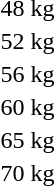<table>
<tr>
<td rowspan=2>48 kg</td>
<td rowspan=2></td>
<td rowspan=2></td>
<td></td>
</tr>
<tr>
<td></td>
</tr>
<tr>
<td rowspan=2>52 kg</td>
<td rowspan=2></td>
<td rowspan=2></td>
<td></td>
</tr>
<tr>
<td></td>
</tr>
<tr>
<td rowspan=2>56 kg</td>
<td rowspan=2></td>
<td rowspan=2></td>
<td></td>
</tr>
<tr>
<td></td>
</tr>
<tr>
<td rowspan=2>60 kg</td>
<td rowspan=2></td>
<td rowspan=2></td>
<td></td>
</tr>
<tr>
<td></td>
</tr>
<tr>
<td rowspan=2>65 kg</td>
<td rowspan=2></td>
<td rowspan=2></td>
<td></td>
</tr>
<tr>
<td></td>
</tr>
<tr>
<td>70 kg</td>
<td></td>
<td></td>
<td></td>
</tr>
</table>
